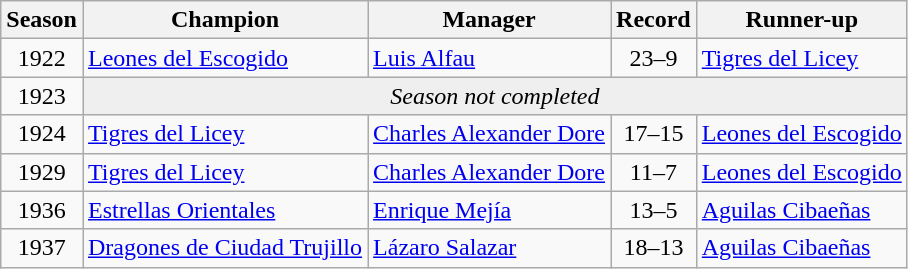<table class="wikitable">
<tr>
<th>Season</th>
<th>Champion</th>
<th>Manager</th>
<th>Record</th>
<th>Runner-up</th>
</tr>
<tr>
<td align="center">1922</td>
<td><a href='#'>Leones del Escogido</a></td>
<td><a href='#'>Luis Alfau</a></td>
<td align="center">23–9</td>
<td><a href='#'>Tigres del Licey</a></td>
</tr>
<tr>
<td align="center">1923</td>
<td colspan=4 style="text-align:center;" bgcolor=#efefef><em>Season not completed</em></td>
</tr>
<tr>
<td align="center">1924</td>
<td><a href='#'>Tigres del Licey</a></td>
<td><a href='#'>Charles Alexander Dore</a></td>
<td align="center">17–15</td>
<td><a href='#'>Leones del Escogido</a></td>
</tr>
<tr>
<td align="center">1929</td>
<td><a href='#'>Tigres del Licey</a></td>
<td><a href='#'>Charles Alexander Dore</a></td>
<td align="center">11–7</td>
<td><a href='#'>Leones del Escogido</a></td>
</tr>
<tr>
<td align="center">1936</td>
<td><a href='#'>Estrellas Orientales</a></td>
<td><a href='#'>Enrique Mejía</a></td>
<td align="center">13–5</td>
<td><a href='#'>Aguilas Cibaeñas</a></td>
</tr>
<tr>
<td align="center">1937</td>
<td><a href='#'>Dragones de Ciudad Trujillo</a></td>
<td><a href='#'>Lázaro Salazar</a></td>
<td align="center">18–13</td>
<td><a href='#'>Aguilas Cibaeñas</a></td>
</tr>
</table>
